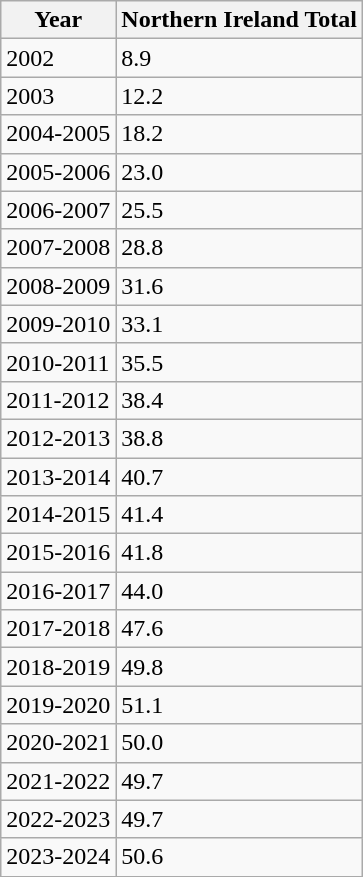<table class="wikitable sortable" border="1">
<tr>
<th scope="col">Year</th>
<th scope="col">Northern Ireland Total</th>
</tr>
<tr>
<td>2002</td>
<td>8.9</td>
</tr>
<tr>
<td>2003</td>
<td>12.2</td>
</tr>
<tr>
<td>2004-2005</td>
<td>18.2</td>
</tr>
<tr>
<td>2005-2006</td>
<td>23.0</td>
</tr>
<tr>
<td>2006-2007</td>
<td>25.5</td>
</tr>
<tr>
<td>2007-2008</td>
<td>28.8</td>
</tr>
<tr>
<td>2008-2009</td>
<td>31.6</td>
</tr>
<tr>
<td>2009-2010</td>
<td>33.1</td>
</tr>
<tr>
<td>2010-2011</td>
<td>35.5</td>
</tr>
<tr>
<td>2011-2012</td>
<td>38.4</td>
</tr>
<tr>
<td>2012-2013</td>
<td>38.8</td>
</tr>
<tr>
<td>2013-2014</td>
<td>40.7</td>
</tr>
<tr>
<td>2014-2015</td>
<td>41.4</td>
</tr>
<tr>
<td>2015-2016</td>
<td>41.8</td>
</tr>
<tr>
<td>2016-2017</td>
<td>44.0</td>
</tr>
<tr>
<td>2017-2018</td>
<td>47.6</td>
</tr>
<tr>
<td>2018-2019</td>
<td>49.8</td>
</tr>
<tr>
<td>2019-2020</td>
<td>51.1</td>
</tr>
<tr>
<td>2020-2021</td>
<td>50.0</td>
</tr>
<tr>
<td>2021-2022</td>
<td>49.7</td>
</tr>
<tr>
<td>2022-2023</td>
<td>49.7</td>
</tr>
<tr>
<td>2023-2024</td>
<td>50.6</td>
</tr>
</table>
